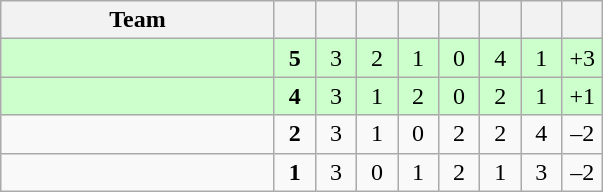<table class="wikitable" style="text-align:center">
<tr>
<th width="175">Team</th>
<th width="20"></th>
<th width="20"></th>
<th width="20"></th>
<th width="20"></th>
<th width="20"></th>
<th width="20"></th>
<th width="20"></th>
<th width="20"></th>
</tr>
<tr bgcolor=#CCFFCC>
<td align=left></td>
<td><strong>5</strong></td>
<td>3</td>
<td>2</td>
<td>1</td>
<td>0</td>
<td>4</td>
<td>1</td>
<td>+3</td>
</tr>
<tr bgcolor=#CCFFCC>
<td align=left></td>
<td><strong>4</strong></td>
<td>3</td>
<td>1</td>
<td>2</td>
<td>0</td>
<td>2</td>
<td>1</td>
<td>+1</td>
</tr>
<tr>
<td align=left></td>
<td><strong>2</strong></td>
<td>3</td>
<td>1</td>
<td>0</td>
<td>2</td>
<td>2</td>
<td>4</td>
<td>–2</td>
</tr>
<tr>
<td align=left></td>
<td><strong>1</strong></td>
<td>3</td>
<td>0</td>
<td>1</td>
<td>2</td>
<td>1</td>
<td>3</td>
<td>–2</td>
</tr>
</table>
